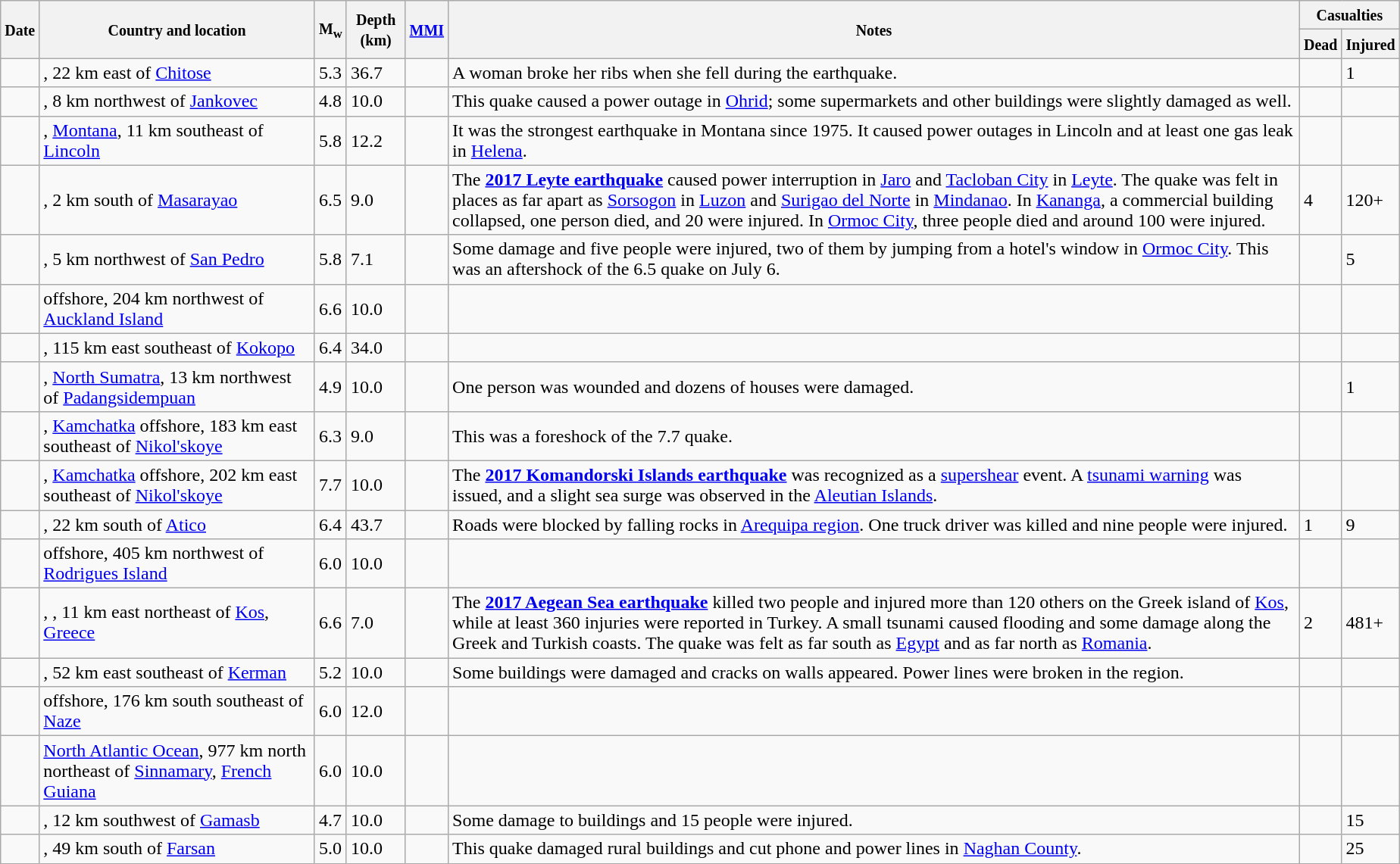<table class="wikitable sortable sort-under" style="border:1px black; margin-left:1em;">
<tr>
<th rowspan="2"><small>Date</small></th>
<th rowspan="2" style="width: 235px"><small>Country and location</small></th>
<th rowspan="2"><small>M<sub>w</sub></small></th>
<th rowspan="2"><small>Depth (km)</small></th>
<th rowspan="2"><small><a href='#'>MMI</a></small></th>
<th rowspan="2" class="unsortable"><small>Notes</small></th>
<th colspan="2"><small>Casualties</small></th>
</tr>
<tr>
<th><small>Dead</small></th>
<th><small>Injured</small></th>
</tr>
<tr>
<td></td>
<td>, 22 km east of <a href='#'>Chitose</a></td>
<td>5.3</td>
<td>36.7</td>
<td></td>
<td>A woman broke her ribs when she fell during the earthquake.</td>
<td></td>
<td>1</td>
</tr>
<tr>
<td></td>
<td>, 8 km northwest of <a href='#'>Jankovec</a></td>
<td>4.8</td>
<td>10.0</td>
<td></td>
<td>This quake caused a power outage in <a href='#'>Ohrid</a>; some supermarkets and other buildings were slightly damaged as well.</td>
<td></td>
<td></td>
</tr>
<tr>
<td></td>
<td>, <a href='#'>Montana</a>, 11 km southeast of <a href='#'>Lincoln</a></td>
<td>5.8</td>
<td>12.2</td>
<td></td>
<td>It was the strongest earthquake in Montana since 1975. It caused power outages in Lincoln and at least one gas leak in <a href='#'>Helena</a>.</td>
<td></td>
<td></td>
</tr>
<tr>
<td></td>
<td>, 2 km south of <a href='#'>Masarayao</a></td>
<td>6.5</td>
<td>9.0</td>
<td></td>
<td>The <strong><a href='#'>2017 Leyte earthquake</a></strong> caused power interruption in <a href='#'>Jaro</a> and <a href='#'>Tacloban City</a> in <a href='#'>Leyte</a>. The quake was felt in places as far apart as <a href='#'>Sorsogon</a> in <a href='#'>Luzon</a> and <a href='#'>Surigao del Norte</a> in <a href='#'>Mindanao</a>. In <a href='#'>Kananga</a>, a commercial building collapsed, one person died, and 20 were injured.  In <a href='#'>Ormoc City</a>, three people died and around 100 were injured.</td>
<td>4</td>
<td>120+</td>
</tr>
<tr>
<td></td>
<td>, 5 km northwest of <a href='#'>San Pedro</a></td>
<td>5.8</td>
<td>7.1</td>
<td></td>
<td>Some damage and five people were injured, two of them by jumping from a hotel's window in <a href='#'>Ormoc City</a>. This was an aftershock of the 6.5 quake on July 6.</td>
<td></td>
<td>5</td>
</tr>
<tr>
<td></td>
<td> offshore, 204 km northwest of <a href='#'>Auckland Island</a></td>
<td>6.6</td>
<td>10.0</td>
<td></td>
<td></td>
<td></td>
<td></td>
</tr>
<tr>
<td></td>
<td>, 115 km east southeast of <a href='#'>Kokopo</a></td>
<td>6.4</td>
<td>34.0</td>
<td></td>
<td></td>
<td></td>
<td></td>
</tr>
<tr>
<td></td>
<td>, <a href='#'>North Sumatra</a>, 13 km northwest of <a href='#'>Padangsidempuan</a></td>
<td>4.9</td>
<td>10.0</td>
<td></td>
<td>One person was wounded and dozens of houses were damaged.</td>
<td></td>
<td>1</td>
</tr>
<tr>
<td></td>
<td>, <a href='#'>Kamchatka</a> offshore, 183 km east southeast of <a href='#'>Nikol'skoye</a></td>
<td>6.3</td>
<td>9.0</td>
<td></td>
<td>This was a foreshock of the 7.7 quake.</td>
<td></td>
<td></td>
</tr>
<tr>
<td></td>
<td>, <a href='#'>Kamchatka</a> offshore, 202 km east southeast of <a href='#'>Nikol'skoye</a></td>
<td>7.7</td>
<td>10.0</td>
<td></td>
<td>The <strong><a href='#'>2017 Komandorski Islands earthquake</a></strong> was recognized as a <a href='#'>supershear</a> event. A <a href='#'>tsunami warning</a> was issued, and a slight sea surge was observed in the <a href='#'>Aleutian Islands</a>.</td>
<td></td>
<td></td>
</tr>
<tr>
<td></td>
<td>, 22 km south of <a href='#'>Atico</a></td>
<td>6.4</td>
<td>43.7</td>
<td></td>
<td>Roads were blocked by falling rocks in <a href='#'>Arequipa region</a>. One truck driver was killed and nine people were injured.</td>
<td>1</td>
<td>9</td>
</tr>
<tr>
<td></td>
<td> offshore, 405 km northwest of <a href='#'>Rodrigues Island</a></td>
<td>6.0</td>
<td>10.0</td>
<td></td>
<td></td>
<td></td>
<td></td>
</tr>
<tr>
<td></td>
<td>, , 11 km east northeast of <a href='#'>Kos</a>, <a href='#'>Greece</a></td>
<td>6.6</td>
<td>7.0</td>
<td></td>
<td>The <strong><a href='#'>2017 Aegean Sea earthquake</a></strong> killed two people and injured more than 120 others on the Greek island of <a href='#'>Kos</a>, while at least 360 injuries were reported in Turkey. A small tsunami caused flooding and some damage along the Greek and Turkish coasts. The quake was felt as far south as <a href='#'>Egypt</a> and as far north as <a href='#'>Romania</a>.</td>
<td>2</td>
<td>481+</td>
</tr>
<tr>
<td></td>
<td>, 52 km east southeast of <a href='#'>Kerman</a></td>
<td>5.2</td>
<td>10.0</td>
<td></td>
<td>Some buildings were damaged and cracks on walls appeared. Power lines were broken in the region.</td>
<td></td>
<td></td>
</tr>
<tr>
<td></td>
<td> offshore, 176 km south southeast of <a href='#'>Naze</a></td>
<td>6.0</td>
<td>12.0</td>
<td></td>
<td></td>
<td></td>
<td></td>
</tr>
<tr>
<td></td>
<td><a href='#'>North Atlantic Ocean</a>, 977 km north northeast of <a href='#'>Sinnamary</a>, <a href='#'>French Guiana</a></td>
<td>6.0</td>
<td>10.0</td>
<td></td>
<td></td>
<td></td>
<td></td>
</tr>
<tr>
<td></td>
<td>, 12 km southwest of <a href='#'>Gamasb</a></td>
<td>4.7</td>
<td>10.0</td>
<td></td>
<td>Some damage to buildings and 15 people were injured.</td>
<td></td>
<td>15</td>
</tr>
<tr>
<td></td>
<td>, 49 km south of <a href='#'>Farsan</a></td>
<td>5.0</td>
<td>10.0</td>
<td></td>
<td>This quake damaged rural buildings and cut phone and power lines in <a href='#'>Naghan County</a>.</td>
<td></td>
<td>25</td>
</tr>
</table>
